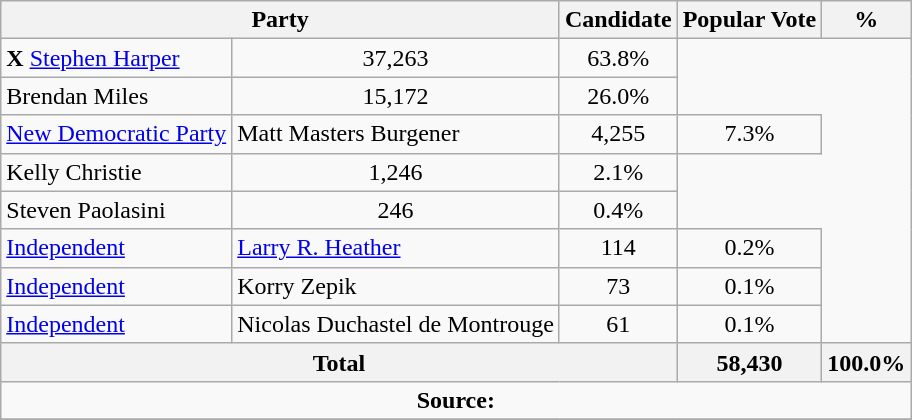<table class="wikitable">
<tr>
<th colspan="2">Party</th>
<th>Candidate</th>
<th>Popular Vote</th>
<th>%</th>
</tr>
<tr>
<td> <strong>X</strong> <a href='#'>Stephen Harper</a></td>
<td align=center>37,263</td>
<td align=center>63.8%</td>
</tr>
<tr>
<td>Brendan Miles</td>
<td align=center>15,172</td>
<td align=center>26.0%</td>
</tr>
<tr>
<td><a href='#'>New Democratic Party</a></td>
<td>Matt Masters Burgener</td>
<td align=center>4,255</td>
<td align=center>7.3%</td>
</tr>
<tr>
<td>Kelly Christie</td>
<td align=center>1,246</td>
<td align=center>2.1%</td>
</tr>
<tr>
<td>Steven Paolasini</td>
<td align=center>246</td>
<td align=center>0.4%</td>
</tr>
<tr>
<td><a href='#'>Independent</a></td>
<td><a href='#'>Larry R. Heather</a></td>
<td align=center>114</td>
<td align=center>0.2%</td>
</tr>
<tr>
<td><a href='#'>Independent</a></td>
<td>Korry Zepik</td>
<td align=center>73</td>
<td align=center>0.1%</td>
</tr>
<tr>
<td><a href='#'>Independent</a></td>
<td>Nicolas Duchastel de Montrouge</td>
<td align=center>61</td>
<td align=center>0.1%</td>
</tr>
<tr>
<th colspan=3>Total</th>
<th>58,430</th>
<th>100.0%</th>
</tr>
<tr>
<td align="center" colspan=5><strong>Source:</strong> </td>
</tr>
<tr>
</tr>
</table>
